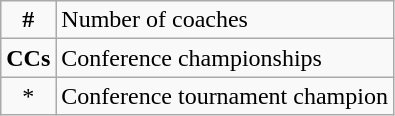<table class="wikitable">
<tr>
<td align=center><strong>#</strong></td>
<td>Number of coaches</td>
</tr>
<tr>
<td><strong>CCs</strong></td>
<td>Conference championships</td>
</tr>
<tr>
<td align=center>*</td>
<td>Conference tournament champion</td>
</tr>
</table>
